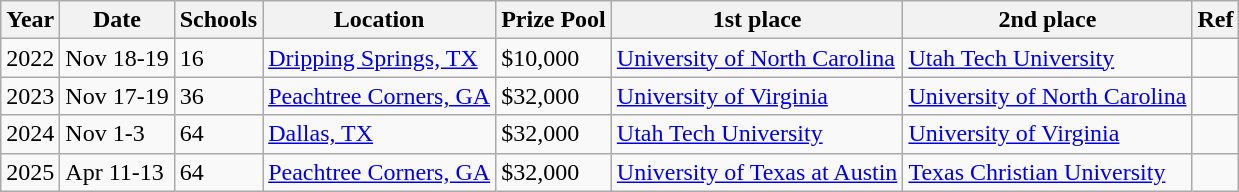<table class="wikitable sortable">
<tr>
<th>Year</th>
<th>Date</th>
<th>Schools</th>
<th>Location</th>
<th>Prize Pool</th>
<th>1st place</th>
<th>2nd place</th>
<th>Ref</th>
</tr>
<tr>
<td>2022</td>
<td>Nov 18-19</td>
<td>16</td>
<td><a href='#'>Dripping Springs, TX</a></td>
<td>$10,000</td>
<td><a href='#'>University of North Carolina</a></td>
<td><a href='#'>Utah Tech University</a></td>
<td></td>
</tr>
<tr>
<td>2023</td>
<td>Nov 17-19</td>
<td>36</td>
<td><a href='#'>Peachtree Corners, GA</a></td>
<td>$32,000</td>
<td><a href='#'>University of Virginia</a></td>
<td><a href='#'>University of North Carolina</a></td>
<td></td>
</tr>
<tr>
<td>2024</td>
<td>Nov 1-3</td>
<td>64</td>
<td><a href='#'>Dallas, TX</a></td>
<td>$32,000</td>
<td><a href='#'>Utah Tech University</a></td>
<td><a href='#'>University of Virginia</a></td>
<td></td>
</tr>
<tr>
<td>2025</td>
<td>Apr 11-13</td>
<td>64</td>
<td><a href='#'>Peachtree Corners, GA</a></td>
<td>$32,000</td>
<td><a href='#'>University of Texas at Austin</a></td>
<td><a href='#'>Texas Christian University</a></td>
<td></td>
</tr>
</table>
